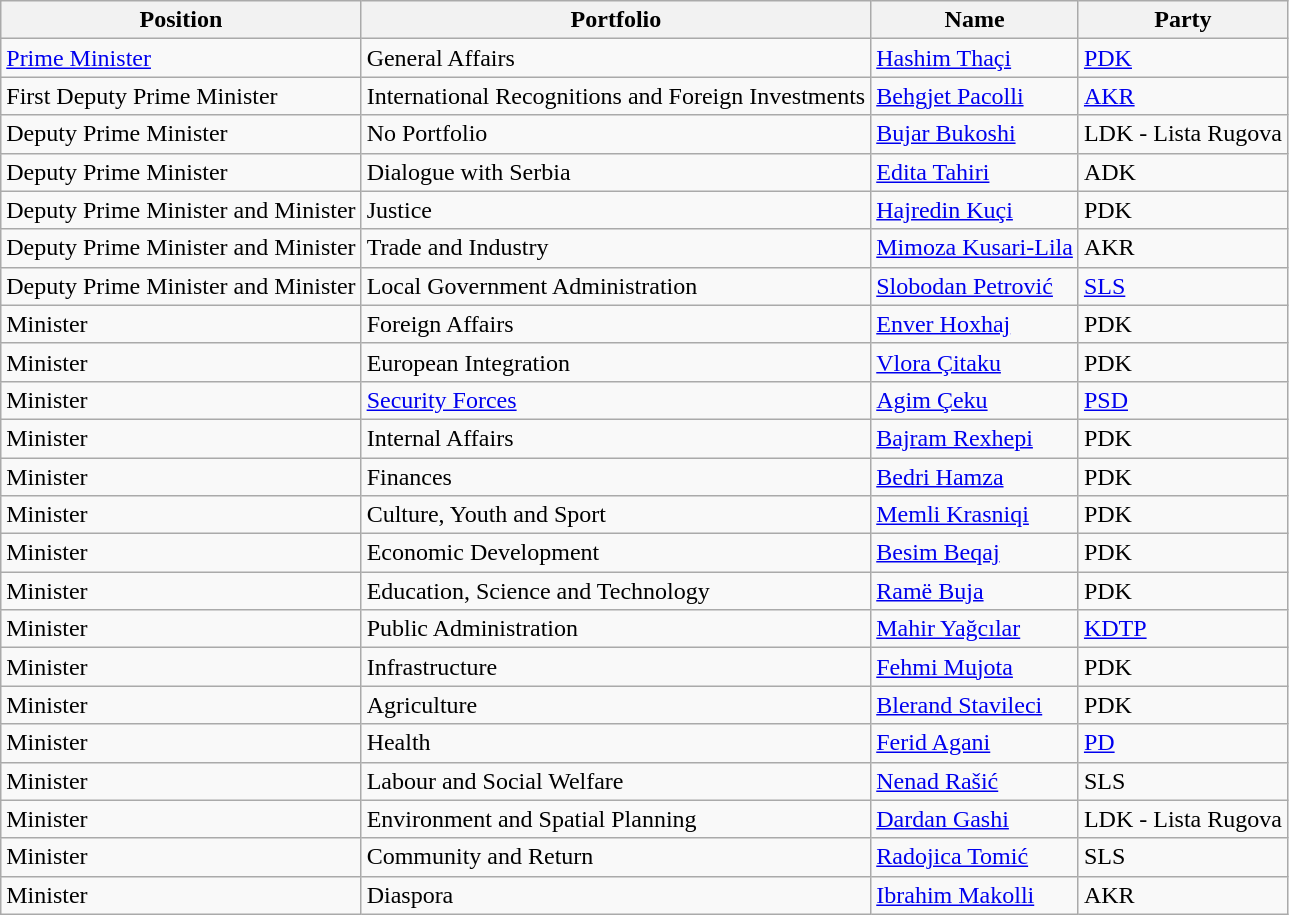<table class="wikitable">
<tr>
<th>Position</th>
<th>Portfolio</th>
<th>Name</th>
<th>Party</th>
</tr>
<tr>
<td><a href='#'>Prime Minister</a></td>
<td>General Affairs</td>
<td><a href='#'>Hashim Thaçi</a></td>
<td><a href='#'>PDK</a></td>
</tr>
<tr>
<td>First Deputy Prime Minister</td>
<td>International Recognitions and Foreign Investments</td>
<td><a href='#'>Behgjet Pacolli</a></td>
<td><a href='#'>AKR</a></td>
</tr>
<tr>
<td>Deputy Prime Minister</td>
<td>No Portfolio</td>
<td><a href='#'>Bujar Bukoshi</a></td>
<td>LDK - Lista Rugova</td>
</tr>
<tr>
<td>Deputy Prime Minister</td>
<td>Dialogue with Serbia</td>
<td><a href='#'>Edita Tahiri</a></td>
<td>ADK</td>
</tr>
<tr>
<td>Deputy Prime Minister and Minister</td>
<td>Justice</td>
<td><a href='#'>Hajredin Kuçi</a></td>
<td>PDK</td>
</tr>
<tr>
<td>Deputy Prime Minister and Minister</td>
<td>Trade and Industry</td>
<td><a href='#'>Mimoza Kusari-Lila</a></td>
<td>AKR</td>
</tr>
<tr>
<td>Deputy Prime Minister and Minister</td>
<td>Local Government Administration</td>
<td><a href='#'>Slobodan Petrović</a></td>
<td><a href='#'>SLS</a></td>
</tr>
<tr>
<td>Minister</td>
<td>Foreign Affairs</td>
<td><a href='#'>Enver Hoxhaj</a></td>
<td>PDK</td>
</tr>
<tr>
<td>Minister</td>
<td>European Integration</td>
<td><a href='#'>Vlora Çitaku</a></td>
<td>PDK</td>
</tr>
<tr>
<td>Minister</td>
<td><a href='#'>Security Forces</a></td>
<td><a href='#'>Agim Çeku</a></td>
<td><a href='#'>PSD</a></td>
</tr>
<tr>
<td>Minister</td>
<td>Internal Affairs</td>
<td><a href='#'>Bajram Rexhepi</a></td>
<td>PDK</td>
</tr>
<tr>
<td>Minister</td>
<td>Finances</td>
<td><a href='#'>Bedri Hamza</a></td>
<td>PDK</td>
</tr>
<tr>
<td>Minister</td>
<td>Culture, Youth and Sport</td>
<td><a href='#'>Memli Krasniqi</a></td>
<td>PDK</td>
</tr>
<tr>
<td>Minister</td>
<td>Economic Development</td>
<td><a href='#'>Besim Beqaj</a></td>
<td>PDK</td>
</tr>
<tr>
<td>Minister</td>
<td>Education, Science and Technology</td>
<td><a href='#'>Ramë Buja</a></td>
<td>PDK</td>
</tr>
<tr>
<td>Minister</td>
<td>Public Administration</td>
<td><a href='#'>Mahir Yağcılar</a></td>
<td><a href='#'>KDTP</a></td>
</tr>
<tr>
<td>Minister</td>
<td>Infrastructure</td>
<td><a href='#'>Fehmi Mujota</a></td>
<td>PDK</td>
</tr>
<tr>
<td>Minister</td>
<td>Agriculture</td>
<td><a href='#'>Blerand Stavileci</a></td>
<td>PDK</td>
</tr>
<tr>
<td>Minister</td>
<td>Health</td>
<td><a href='#'>Ferid Agani</a></td>
<td><a href='#'>PD</a></td>
</tr>
<tr>
<td>Minister</td>
<td>Labour and Social Welfare</td>
<td><a href='#'>Nenad Rašić</a></td>
<td>SLS</td>
</tr>
<tr>
<td>Minister</td>
<td>Environment and Spatial Planning</td>
<td><a href='#'>Dardan Gashi</a></td>
<td>LDK - Lista Rugova</td>
</tr>
<tr>
<td>Minister</td>
<td>Community and Return</td>
<td><a href='#'>Radojica Tomić</a></td>
<td>SLS</td>
</tr>
<tr>
<td>Minister</td>
<td>Diaspora</td>
<td><a href='#'>Ibrahim Makolli</a></td>
<td>AKR</td>
</tr>
</table>
